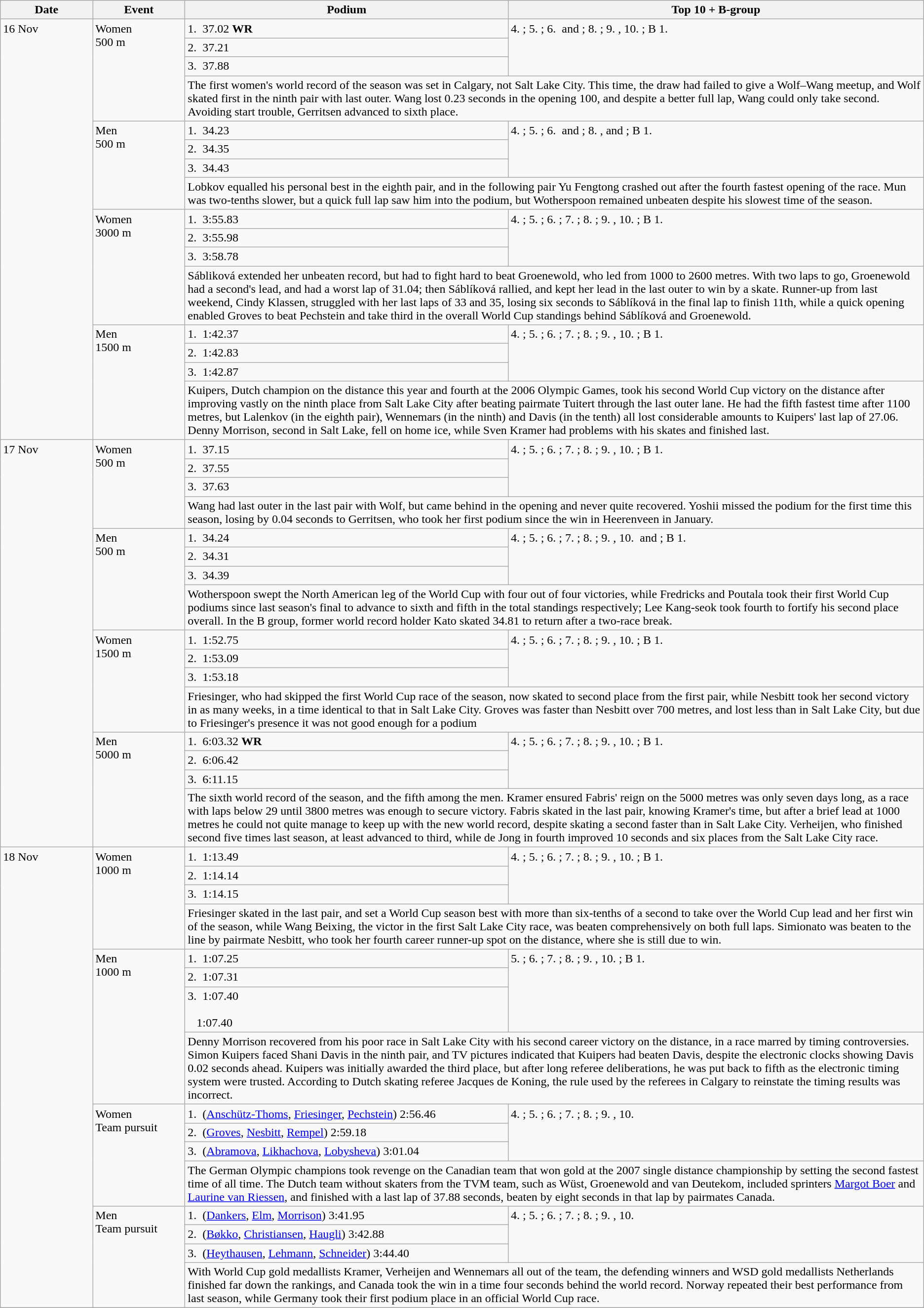<table class="wikitable">
<tr>
<th width="10%">Date</th>
<th width="10%">Event</th>
<th width="35%">Podium</th>
<th width="45%">Top 10 + B-group<br></th>
</tr>
<tr valign="top">
<td rowspan="16">16 Nov</td>
<td rowspan="4">Women<br>500 m<br></td>
<td>1.  37.02 <strong>WR</strong></td>
<td rowspan="3">4. ; 5. ; 6.  and ; 8. ; 9. , 10. ; B 1. </td>
</tr>
<tr>
<td>2.  37.21</td>
</tr>
<tr>
<td>3.  37.88</td>
</tr>
<tr>
<td colspan="2">The first women's world record of the season was set in Calgary, not Salt Lake City. This time, the draw had failed to give a Wolf–Wang meetup, and Wolf skated first in the ninth pair with last outer. Wang lost 0.23 seconds in the opening 100, and despite a better full lap, Wang could only take second. Avoiding start trouble, Gerritsen advanced to sixth place.</td>
</tr>
<tr valign="top">
<td rowspan="4">Men<br>500 m<br></td>
<td>1.  34.23</td>
<td rowspan="3">4. ; 5. ; 6.  and ; 8. ,  and ; B 1. </td>
</tr>
<tr>
<td>2.  34.35</td>
</tr>
<tr>
<td>3.  34.43</td>
</tr>
<tr>
<td colspan="2">Lobkov equalled his personal best in the eighth pair, and in the following pair Yu Fengtong crashed out after the fourth fastest opening of the race. Mun was two-tenths slower, but a quick full lap saw him into the podium, but Wotherspoon remained unbeaten despite his slowest time of the season.</td>
</tr>
<tr valign="top">
<td rowspan="4">Women<br>3000 m<br></td>
<td>1.  3:55.83</td>
<td rowspan="3">4. ; 5. ; 6. ; 7. ; 8. ; 9. , 10. ; B 1. </td>
</tr>
<tr>
<td>2.  3:55.98</td>
</tr>
<tr>
<td>3.  3:58.78</td>
</tr>
<tr>
<td colspan="2">Sábliková extended her unbeaten record, but had to fight hard to beat Groenewold, who led from 1000 to 2600 metres. With two laps to go, Groenewold had a second's lead, and had a worst lap of 31.04; then Sáblíková rallied, and kept her lead in the last outer to win by a skate. Runner-up from last weekend, Cindy Klassen, struggled with her last laps of 33 and 35, losing six seconds to Sáblíková in the final lap to finish 11th, while a quick opening enabled Groves to beat Pechstein and take third in the overall World Cup standings behind Sáblíková and Groenewold.</td>
</tr>
<tr valign="top">
<td rowspan="4">Men<br>1500 m<br></td>
<td>1.  1:42.37</td>
<td rowspan="3">4. ; 5. ; 6. ; 7. ; 8. ; 9. , 10. ; B 1. </td>
</tr>
<tr>
<td>2.  1:42.83</td>
</tr>
<tr>
<td>3.  1:42.87</td>
</tr>
<tr>
<td colspan="2">Kuipers, Dutch champion on the distance this year and fourth at the 2006 Olympic Games, took his second World Cup victory on the distance after improving vastly on the ninth place from Salt Lake City after beating pairmate Tuitert through the last outer lane. He had the fifth fastest time after 1100 metres, but Lalenkov (in the eighth pair), Wennemars (in the ninth) and Davis (in the tenth) all lost considerable amounts to Kuipers' last lap of 27.06. Denny Morrison, second in Salt Lake, fell on home ice, while Sven Kramer had problems with his skates and finished last.<br></td>
</tr>
<tr valign="top">
<td rowspan="16">17 Nov</td>
<td rowspan="4">Women<br>500 m<br></td>
<td>1.  37.15</td>
<td rowspan="3">4. ; 5. ; 6. ; 7. ; 8. ; 9. , 10. ; B 1. </td>
</tr>
<tr>
<td>2.  37.55</td>
</tr>
<tr>
<td>3.  37.63</td>
</tr>
<tr>
<td colspan="2">Wang had last outer in the last pair with Wolf, but came behind in the opening and never quite recovered. Yoshii missed the podium for the first time this season, losing by 0.04 seconds to Gerritsen, who took her first podium since the win in Heerenveen in January.</td>
</tr>
<tr valign="top">
<td rowspan="4">Men<br>500 m<br></td>
<td>1.  34.24</td>
<td rowspan="3">4. ; 5. ; 6. ; 7. ; 8. ; 9. , 10.  and ; B 1. </td>
</tr>
<tr>
<td>2.  34.31</td>
</tr>
<tr>
<td>3.  34.39</td>
</tr>
<tr>
<td colspan="2">Wotherspoon swept the North American leg of the World Cup with four out of four victories, while Fredricks and Poutala took their first World Cup podiums since last season's final to advance to sixth and fifth in the total standings respectively; Lee Kang-seok took fourth to fortify his second place overall. In the B group, former world record holder Kato skated 34.81 to return after a two-race break.</td>
</tr>
<tr valign="top">
<td rowspan="4">Women<br>1500 m<br></td>
<td>1.  1:52.75</td>
<td rowspan="3">4. ; 5. ; 6. ; 7. ; 8. ; 9. , 10. ; B 1. </td>
</tr>
<tr>
<td>2.  1:53.09</td>
</tr>
<tr>
<td>3.  1:53.18</td>
</tr>
<tr>
<td colspan="2">Friesinger, who had skipped the first World Cup race of the season, now skated to second place from the first pair, while Nesbitt took her second victory in as many weeks, in a time identical to that in Salt Lake City. Groves was faster than Nesbitt over 700 metres, and lost less than in Salt Lake City, but due to Friesinger's presence it was not good enough for a podium</td>
</tr>
<tr valign="top">
<td rowspan="4">Men<br>5000 m<br></td>
<td>1.  6:03.32 <strong>WR</strong></td>
<td rowspan="3">4. ; 5. ; 6. ; 7. ; 8. ; 9. , 10. ; B 1. </td>
</tr>
<tr>
<td>2.  6:06.42</td>
</tr>
<tr>
<td>3.  6:11.15</td>
</tr>
<tr>
<td colspan="2">The sixth world record of the season, and the fifth among the men. Kramer ensured Fabris' reign on the 5000 metres was only seven days long, as a race with laps below 29 until 3800 metres was enough to secure victory. Fabris skated in the last pair, knowing Kramer's time, but after a brief lead at 1000 metres he could not quite manage to keep up with the new world record, despite skating a second faster than in Salt Lake City. Verheijen, who finished second five times last season, at least advanced to third, while de Jong in fourth improved 10 seconds and six places from the Salt Lake City race.<br></td>
</tr>
<tr valign="top">
<td rowspan="16">18 Nov</td>
<td rowspan="4">Women<br>1000 m<br></td>
<td>1.  1:13.49</td>
<td rowspan="3">4. ; 5. ; 6. ; 7. ; 8. ; 9. , 10. ; B 1. </td>
</tr>
<tr>
<td>2.  1:14.14</td>
</tr>
<tr>
<td>3.  1:14.15</td>
</tr>
<tr>
<td colspan="2">Friesinger skated in the last pair, and set a World Cup season best with more than six-tenths of a second to take over the World Cup lead and her first win of the season, while Wang Beixing, the victor in the first Salt Lake City race, was beaten comprehensively on both full laps. Simionato was beaten to the line by pairmate Nesbitt, who took her fourth career runner-up spot on the distance, where she is still due to win.</td>
</tr>
<tr valign="top">
<td rowspan="4">Men<br>1000 m<br></td>
<td>1.  1:07.25</td>
<td rowspan="3">5. ; 6. ; 7. ; 8. ; 9. , 10. ; B 1. </td>
</tr>
<tr>
<td>2.  1:07.31</td>
</tr>
<tr>
<td>3.  1:07.40<br><br>   1:07.40</td>
</tr>
<tr>
<td colspan="2">Denny Morrison recovered from his poor race in Salt Lake City with his second career victory on the distance, in a race marred by timing controversies. Simon Kuipers faced Shani Davis in the ninth pair, and TV pictures indicated that Kuipers had beaten Davis, despite the electronic clocks showing Davis 0.02 seconds ahead. Kuipers was initially awarded the third place, but after long referee deliberations, he was put back to fifth as the electronic timing system were trusted. According to Dutch skating referee Jacques de Koning, the rule used by the referees in Calgary to reinstate the timing results was incorrect.</td>
</tr>
<tr valign="top">
<td rowspan="4">Women<br>Team pursuit<br></td>
<td>1.  (<a href='#'>Anschütz-Thoms</a>, <a href='#'>Friesinger</a>, <a href='#'>Pechstein</a>) 2:56.46</td>
<td rowspan="3">4. ; 5. ; 6. ; 7. ; 8. ; 9. , 10. </td>
</tr>
<tr>
<td>2.  (<a href='#'>Groves</a>, <a href='#'>Nesbitt</a>, <a href='#'>Rempel</a>) 2:59.18</td>
</tr>
<tr>
<td>3.  (<a href='#'>Abramova</a>, <a href='#'>Likhachova</a>, <a href='#'>Lobysheva</a>) 3:01.04</td>
</tr>
<tr>
<td colspan="2">The German Olympic champions took revenge on the Canadian team that won gold at the 2007 single distance championship by setting the second fastest time of all time. The Dutch team without skaters from the TVM team, such as Wüst, Groenewold and van Deutekom, included sprinters <a href='#'>Margot Boer</a> and <a href='#'>Laurine van Riessen</a>, and finished with a last lap of 37.88 seconds, beaten by eight seconds in that lap by pairmates Canada.</td>
</tr>
<tr valign="top">
<td rowspan="4">Men<br>Team pursuit<br></td>
<td>1.  (<a href='#'>Dankers</a>, <a href='#'>Elm</a>, <a href='#'>Morrison</a>) 3:41.95</td>
<td rowspan="3">4. ; 5. ; 6. ; 7. ; 8. ; 9. , 10. </td>
</tr>
<tr>
<td>2.  (<a href='#'>Bøkko</a>, <a href='#'>Christiansen</a>, <a href='#'>Haugli</a>) 3:42.88</td>
</tr>
<tr>
<td>3.  (<a href='#'>Heythausen</a>, <a href='#'>Lehmann</a>, <a href='#'>Schneider</a>) 3:44.40</td>
</tr>
<tr>
<td colspan="2">With World Cup gold medallists Kramer, Verheijen and Wennemars all out of the team, the defending winners and WSD gold medallists Netherlands finished far down the rankings, and Canada took the win in a time four seconds behind the world record. Norway repeated their best performance from last season, while Germany took their first podium place in an official World Cup race.</td>
</tr>
<tr>
</tr>
</table>
